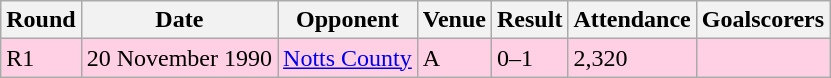<table class="wikitable">
<tr>
<th>Round</th>
<th>Date</th>
<th>Opponent</th>
<th>Venue</th>
<th>Result</th>
<th>Attendance</th>
<th>Goalscorers</th>
</tr>
<tr style="background-color: #ffd0e3;">
<td>R1</td>
<td>20 November 1990</td>
<td><a href='#'>Notts County</a></td>
<td>A</td>
<td>0–1</td>
<td>2,320</td>
<td></td>
</tr>
</table>
